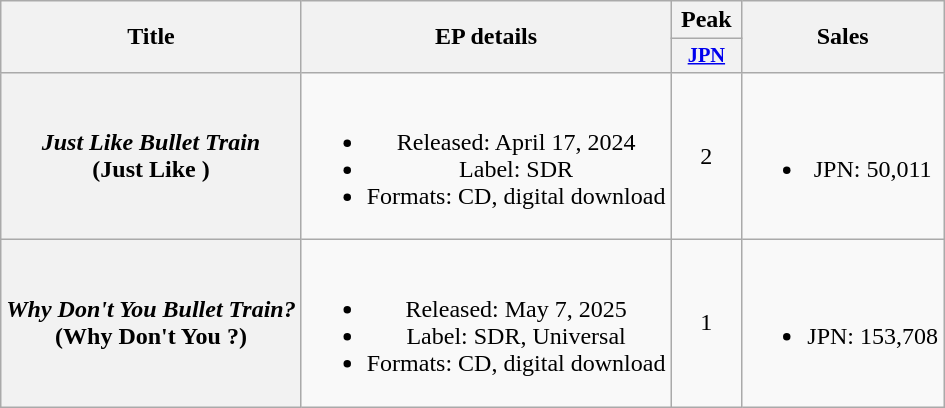<table class="wikitable plainrowheaders" style="text-align:center;">
<tr>
<th scope="col" rowspan="2">Title</th>
<th scope="col" rowspan="2">EP details</th>
<th scope="col">Peak</th>
<th scope="col" rowspan="2">Sales</th>
</tr>
<tr>
<th scope="col" style="width:3em;font-size:85%;"><a href='#'>JPN</a></th>
</tr>
<tr>
<th scope="row"><em>Just Like Bullet Train</em><br>(Just Like )</th>
<td><br><ul><li>Released: April 17, 2024</li><li>Label: SDR</li><li>Formats: CD, digital download</li></ul></td>
<td>2</td>
<td><br><ul><li>JPN: 50,011</li></ul></td>
</tr>
<tr>
<th scope="row"><em>Why Don't You Bullet Train?</em><br>(Why Don't You ?)</th>
<td><br><ul><li>Released: May 7, 2025</li><li>Label: SDR, Universal</li><li>Formats: CD, digital download</li></ul></td>
<td>1</td>
<td><br><ul><li>JPN: 153,708</li></ul></td>
</tr>
</table>
